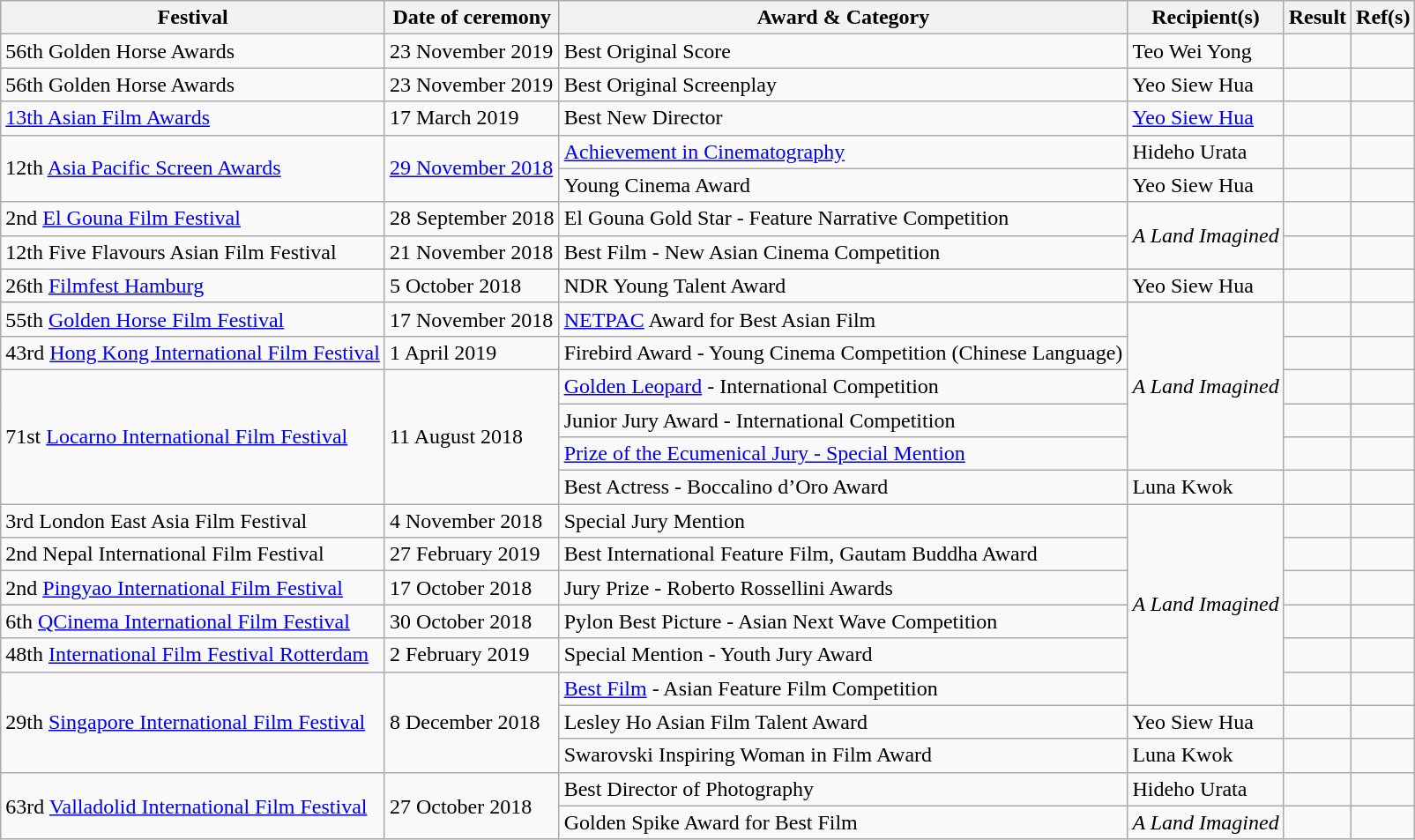<table class="wikitable sortable">
<tr>
<th>Festival</th>
<th>Date of ceremony</th>
<th>Award & Category</th>
<th>Recipient(s)</th>
<th>Result</th>
<th class="unsortable">Ref(s)</th>
</tr>
<tr>
<td>56th Golden Horse Awards</td>
<td>23 November 2019</td>
<td>Best Original Score</td>
<td>Teo Wei Yong</td>
<td></td>
<td></td>
</tr>
<tr>
<td>56th Golden Horse Awards</td>
<td>23 November 2019</td>
<td>Best Original Screenplay</td>
<td>Yeo Siew Hua</td>
<td></td>
<td></td>
</tr>
<tr>
<td><a href='#'>13th Asian Film Awards</a></td>
<td>17 March 2019</td>
<td>Best New Director</td>
<td><a href='#'>Yeo Siew Hua</a></td>
<td></td>
<td></td>
</tr>
<tr>
<td rowspan="2">12th <a href='#'>Asia Pacific Screen Awards</a></td>
<td rowspan="2"><a href='#'>29 November 2018</a></td>
<td><a href='#'>Achievement in Cinematography</a></td>
<td>Hideho Urata</td>
<td></td>
<td></td>
</tr>
<tr>
<td>Young Cinema Award</td>
<td>Yeo Siew Hua</td>
<td></td>
<td></td>
</tr>
<tr>
<td>2nd <a href='#'>El Gouna Film Festival</a></td>
<td>28 September 2018</td>
<td>El Gouna Gold Star - Feature Narrative Competition</td>
<td rowspan="2"><em>A Land Imagined</em></td>
<td></td>
<td></td>
</tr>
<tr>
<td>12th Five Flavours Asian Film Festival</td>
<td>21 November 2018</td>
<td>Best Film - New Asian Cinema Competition</td>
<td></td>
<td></td>
</tr>
<tr>
<td>26th <a href='#'>Filmfest Hamburg</a></td>
<td>5 October 2018</td>
<td>NDR Young Talent Award</td>
<td>Yeo Siew Hua</td>
<td></td>
<td></td>
</tr>
<tr>
<td>55th <a href='#'>Golden Horse Film Festival</a></td>
<td>17 November 2018</td>
<td><a href='#'>NETPAC</a> Award for Best Asian Film</td>
<td rowspan="5"><em>A Land Imagined</em></td>
<td></td>
<td></td>
</tr>
<tr>
<td>43rd <a href='#'>Hong Kong International Film Festival</a></td>
<td>1 April 2019</td>
<td>Firebird Award - Young Cinema Competition (Chinese Language)</td>
<td></td>
<td></td>
</tr>
<tr>
<td rowspan="4">71st <a href='#'>Locarno International Film Festival</a></td>
<td rowspan="4">11 August 2018</td>
<td><a href='#'>Golden Leopard</a> - International Competition</td>
<td></td>
<td></td>
</tr>
<tr>
<td>Junior Jury Award - International Competition</td>
<td></td>
<td></td>
</tr>
<tr>
<td><a href='#'>Prize of the Ecumenical Jury - Special Mention</a></td>
<td></td>
<td></td>
</tr>
<tr>
<td>Best Actress - Boccalino d’Oro Award</td>
<td>Luna Kwok</td>
<td></td>
<td></td>
</tr>
<tr>
<td>3rd London East Asia Film Festival</td>
<td>4 November 2018</td>
<td>Special Jury Mention</td>
<td rowspan="6"><em>A Land Imagined</em></td>
<td></td>
<td></td>
</tr>
<tr>
<td>2nd Nepal International Film Festival</td>
<td>27 February 2019</td>
<td>Best International Feature Film, Gautam Buddha Award</td>
<td></td>
<td></td>
</tr>
<tr>
<td>2nd <a href='#'>Pingyao International Film Festival</a></td>
<td>17 October 2018</td>
<td>Jury Prize - Roberto Rossellini Awards</td>
<td></td>
<td></td>
</tr>
<tr>
<td>6th <a href='#'>QCinema International Film Festival</a></td>
<td>30 October 2018</td>
<td>Pylon Best Picture - Asian Next Wave Competition</td>
<td></td>
<td></td>
</tr>
<tr>
<td>48th <a href='#'>International Film Festival Rotterdam</a></td>
<td>2 February 2019</td>
<td>Special Mention - Youth Jury Award</td>
<td></td>
<td></td>
</tr>
<tr>
<td rowspan="3">29th <a href='#'>Singapore International Film Festival</a></td>
<td rowspan="3">8 December 2018</td>
<td><a href='#'>Best Film</a> - Asian Feature Film Competition</td>
<td></td>
<td></td>
</tr>
<tr>
<td>Lesley Ho Asian Film Talent Award</td>
<td>Yeo Siew Hua</td>
<td></td>
<td></td>
</tr>
<tr>
<td>Swarovski Inspiring Woman in Film Award</td>
<td>Luna Kwok</td>
<td></td>
<td></td>
</tr>
<tr>
<td rowspan="2">63rd <a href='#'>Valladolid International Film Festival</a></td>
<td rowspan="2">27 October 2018</td>
<td>Best Director of Photography</td>
<td>Hideho Urata</td>
<td></td>
<td></td>
</tr>
<tr>
<td>Golden Spike Award for Best Film</td>
<td><em>A Land Imagined</em></td>
<td></td>
<td></td>
</tr>
</table>
